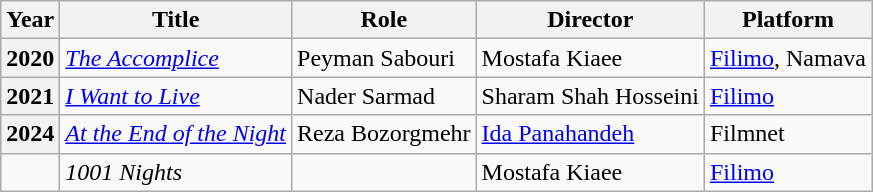<table class="wikitable plainrowheaders sortable"  style=font-size:100%>
<tr>
<th scope="col">Year</th>
<th scope="col">Title</th>
<th scope="col">Role</th>
<th scope="col">Director</th>
<th scope="col" class="unsortable">Platform</th>
</tr>
<tr>
<th scope=row>2020</th>
<td><em><a href='#'>The Accomplice</a></em></td>
<td>Peyman Sabouri</td>
<td>Mostafa Kiaee</td>
<td><a href='#'>Filimo</a>, Namava</td>
</tr>
<tr>
<th scope=row>2021</th>
<td><em><a href='#'>I Want to Live</a></em></td>
<td>Nader Sarmad</td>
<td>Sharam Shah Hosseini</td>
<td><a href='#'>Filimo</a></td>
</tr>
<tr>
<th scope="row">2024</th>
<td><em><a href='#'>At the End of the Night</a></em></td>
<td>Reza Bozorgmehr</td>
<td><a href='#'>Ida Panahandeh</a></td>
<td>Filmnet</td>
</tr>
<tr>
<td></td>
<td><em>1001 Nights</em></td>
<td></td>
<td>Mostafa Kiaee</td>
<td><a href='#'>Filimo</a></td>
</tr>
</table>
